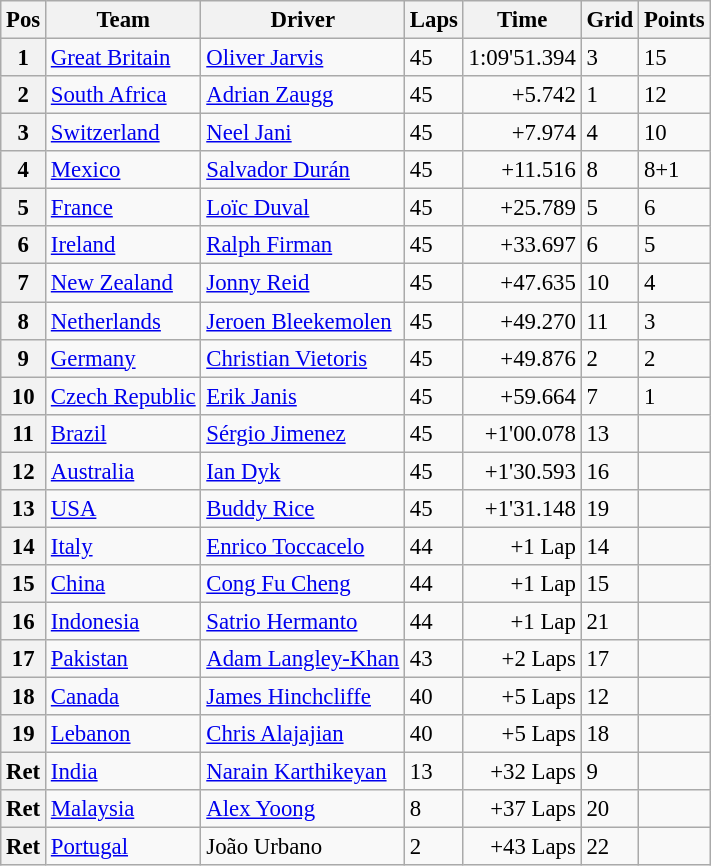<table class="wikitable" style="font-size:95%">
<tr>
<th>Pos</th>
<th>Team</th>
<th>Driver</th>
<th>Laps</th>
<th>Time</th>
<th>Grid</th>
<th>Points</th>
</tr>
<tr>
<th>1</th>
<td> <a href='#'>Great Britain</a></td>
<td><a href='#'>Oliver Jarvis</a></td>
<td>45</td>
<td>1:09'51.394</td>
<td>3</td>
<td>15</td>
</tr>
<tr>
<th>2</th>
<td> <a href='#'>South Africa</a></td>
<td><a href='#'>Adrian Zaugg</a></td>
<td>45</td>
<td align=right>+5.742</td>
<td>1</td>
<td>12</td>
</tr>
<tr>
<th>3</th>
<td> <a href='#'>Switzerland</a></td>
<td><a href='#'>Neel Jani</a></td>
<td>45</td>
<td align=right>+7.974</td>
<td>4</td>
<td>10</td>
</tr>
<tr>
<th>4</th>
<td> <a href='#'>Mexico</a></td>
<td><a href='#'>Salvador Durán</a></td>
<td>45</td>
<td align=right>+11.516</td>
<td>8</td>
<td>8+1</td>
</tr>
<tr>
<th>5</th>
<td> <a href='#'>France</a></td>
<td><a href='#'>Loïc Duval</a></td>
<td>45</td>
<td align=right>+25.789</td>
<td>5</td>
<td>6</td>
</tr>
<tr>
<th>6</th>
<td> <a href='#'>Ireland</a></td>
<td><a href='#'>Ralph Firman</a></td>
<td>45</td>
<td align=right>+33.697</td>
<td>6</td>
<td>5</td>
</tr>
<tr>
<th>7</th>
<td> <a href='#'>New Zealand</a></td>
<td><a href='#'>Jonny Reid</a></td>
<td>45</td>
<td align=right>+47.635</td>
<td>10</td>
<td>4</td>
</tr>
<tr>
<th>8</th>
<td> <a href='#'>Netherlands</a></td>
<td><a href='#'>Jeroen Bleekemolen</a></td>
<td>45</td>
<td align=right>+49.270</td>
<td>11</td>
<td>3</td>
</tr>
<tr>
<th>9</th>
<td> <a href='#'>Germany</a></td>
<td><a href='#'>Christian Vietoris</a></td>
<td>45</td>
<td align=right>+49.876</td>
<td>2</td>
<td>2</td>
</tr>
<tr>
<th>10</th>
<td> <a href='#'>Czech Republic</a></td>
<td><a href='#'>Erik Janis</a></td>
<td>45</td>
<td align=right>+59.664</td>
<td>7</td>
<td>1</td>
</tr>
<tr>
<th>11</th>
<td> <a href='#'>Brazil</a></td>
<td><a href='#'>Sérgio Jimenez</a></td>
<td>45</td>
<td align=right>+1'00.078</td>
<td>13</td>
<td></td>
</tr>
<tr>
<th>12</th>
<td> <a href='#'>Australia</a></td>
<td><a href='#'>Ian Dyk</a></td>
<td>45</td>
<td align=right>+1'30.593</td>
<td>16</td>
<td></td>
</tr>
<tr>
<th>13</th>
<td> <a href='#'>USA</a></td>
<td><a href='#'>Buddy Rice</a></td>
<td>45</td>
<td align=right>+1'31.148</td>
<td>19</td>
<td></td>
</tr>
<tr>
<th>14</th>
<td> <a href='#'>Italy</a></td>
<td><a href='#'>Enrico Toccacelo</a></td>
<td>44</td>
<td align=right>+1 Lap</td>
<td>14</td>
<td></td>
</tr>
<tr>
<th>15</th>
<td> <a href='#'>China</a></td>
<td><a href='#'>Cong Fu Cheng</a></td>
<td>44</td>
<td align=right>+1 Lap</td>
<td>15</td>
<td></td>
</tr>
<tr>
<th>16</th>
<td> <a href='#'>Indonesia</a></td>
<td><a href='#'>Satrio Hermanto</a></td>
<td>44</td>
<td align=right>+1 Lap</td>
<td>21</td>
<td></td>
</tr>
<tr>
<th>17</th>
<td> <a href='#'>Pakistan</a></td>
<td><a href='#'>Adam Langley-Khan</a></td>
<td>43</td>
<td align=right>+2 Laps</td>
<td>17</td>
<td></td>
</tr>
<tr>
<th>18</th>
<td> <a href='#'>Canada</a></td>
<td><a href='#'>James Hinchcliffe</a></td>
<td>40</td>
<td align=right>+5 Laps</td>
<td>12</td>
<td></td>
</tr>
<tr>
<th>19</th>
<td> <a href='#'>Lebanon</a></td>
<td><a href='#'>Chris Alajajian</a></td>
<td>40</td>
<td align=right>+5 Laps</td>
<td>18</td>
<td></td>
</tr>
<tr>
<th>Ret</th>
<td> <a href='#'>India</a></td>
<td><a href='#'>Narain Karthikeyan</a></td>
<td>13</td>
<td align=right>+32 Laps</td>
<td>9</td>
<td></td>
</tr>
<tr>
<th>Ret</th>
<td> <a href='#'>Malaysia</a></td>
<td><a href='#'>Alex Yoong</a></td>
<td>8</td>
<td align=right>+37 Laps</td>
<td>20</td>
<td></td>
</tr>
<tr>
<th>Ret</th>
<td> <a href='#'>Portugal</a></td>
<td>João Urbano</td>
<td>2</td>
<td align=right>+43 Laps</td>
<td>22</td>
<td></td>
</tr>
</table>
